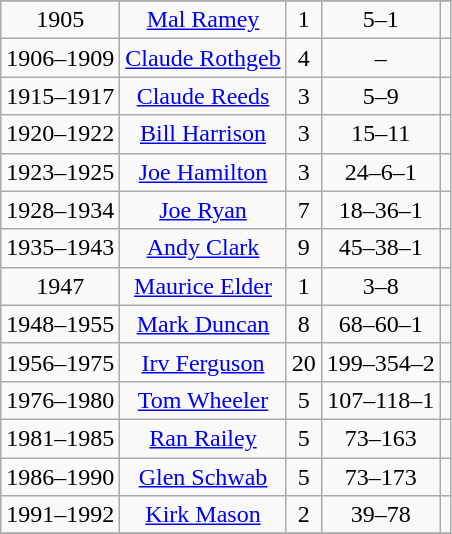<table class="wikitable" style="text-align:center">
<tr>
</tr>
<tr>
<td>1905</td>
<td><a href='#'>Mal Ramey</a></td>
<td>1</td>
<td>5–1</td>
<td></td>
</tr>
<tr>
<td>1906–1909</td>
<td><a href='#'>Claude Rothgeb</a></td>
<td>4</td>
<td>–</td>
<td></td>
</tr>
<tr>
<td>1915–1917</td>
<td><a href='#'>Claude Reeds</a></td>
<td>3</td>
<td>5–9</td>
<td></td>
</tr>
<tr>
<td>1920–1922</td>
<td><a href='#'>Bill Harrison</a></td>
<td>3</td>
<td>15–11</td>
<td></td>
</tr>
<tr>
<td>1923–1925</td>
<td><a href='#'>Joe Hamilton</a></td>
<td>3</td>
<td>24–6–1</td>
<td></td>
</tr>
<tr>
<td>1928–1934</td>
<td><a href='#'>Joe Ryan</a></td>
<td>7</td>
<td>18–36–1</td>
<td></td>
</tr>
<tr>
<td>1935–1943</td>
<td><a href='#'>Andy Clark</a></td>
<td>9</td>
<td>45–38–1</td>
<td></td>
</tr>
<tr>
<td>1947</td>
<td><a href='#'>Maurice Elder</a></td>
<td>1</td>
<td>3–8</td>
<td></td>
</tr>
<tr>
<td>1948–1955</td>
<td><a href='#'>Mark Duncan</a></td>
<td>8</td>
<td>68–60–1</td>
<td></td>
</tr>
<tr>
<td>1956–1975</td>
<td><a href='#'>Irv Ferguson</a></td>
<td>20</td>
<td>199–354–2</td>
<td></td>
</tr>
<tr>
<td>1976–1980</td>
<td><a href='#'>Tom Wheeler</a></td>
<td>5</td>
<td>107–118–1</td>
<td></td>
</tr>
<tr>
<td>1981–1985</td>
<td><a href='#'>Ran Railey</a></td>
<td>5</td>
<td>73–163</td>
<td></td>
</tr>
<tr>
<td>1986–1990</td>
<td><a href='#'>Glen Schwab</a></td>
<td>5</td>
<td>73–173</td>
<td></td>
</tr>
<tr>
<td>1991–1992</td>
<td><a href='#'>Kirk Mason</a></td>
<td>2</td>
<td>39–78</td>
<td></td>
</tr>
<tr>
</tr>
</table>
